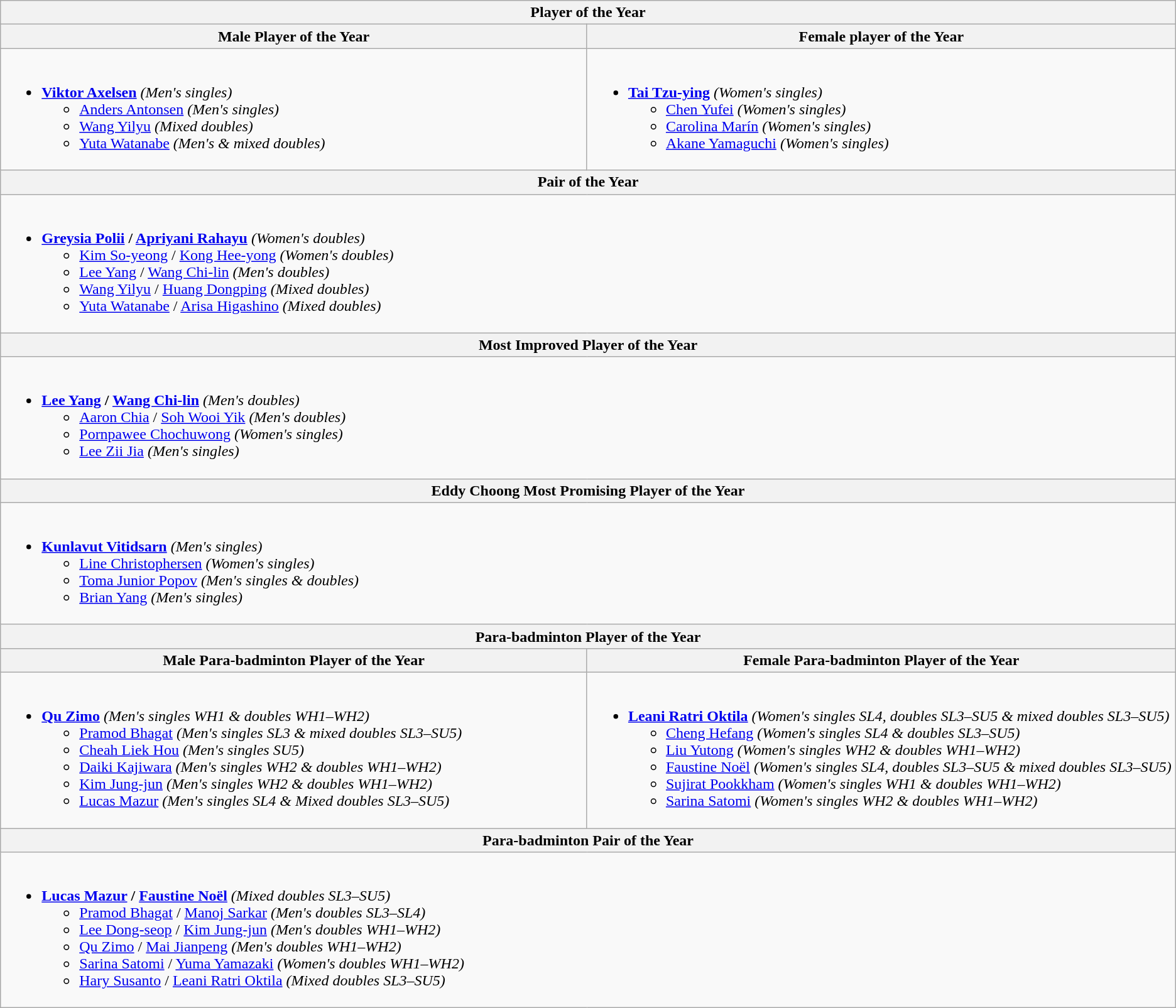<table class="wikitable" style="width=100%">
<tr>
<th colspan="2">Player of the Year</th>
</tr>
<tr>
<th width="750">Male Player of the Year</th>
<th width="750">Female player of the Year</th>
</tr>
<tr>
<td valign="top"><br><ul><li> <strong><a href='#'>Viktor Axelsen</a></strong> <em>(Men's singles)</em><ul><li> <a href='#'>Anders Antonsen</a> <em>(Men's singles)</em></li><li> <a href='#'>Wang Yilyu</a> <em>(Mixed doubles)</em></li><li> <a href='#'>Yuta Watanabe</a> <em>(Men's & mixed doubles)</em></li></ul></li></ul></td>
<td valign="top"><br><ul><li> <strong><a href='#'>Tai Tzu-ying</a></strong> <em>(Women's singles)</em><ul><li> <a href='#'>Chen Yufei</a> <em>(Women's singles)</em></li><li> <a href='#'>Carolina Marín</a> <em>(Women's singles)</em></li><li> <a href='#'>Akane Yamaguchi</a> <em>(Women's singles)</em></li></ul></li></ul></td>
</tr>
<tr>
<th colspan="2">Pair of the Year</th>
</tr>
<tr>
<td colspan="2" valign="top"><br><ul><li> <strong><a href='#'>Greysia Polii</a> / <a href='#'>Apriyani Rahayu</a></strong> <em>(Women's doubles)</em><ul><li> <a href='#'>Kim So-yeong</a> / <a href='#'>Kong Hee-yong</a> <em>(Women's doubles)</em></li><li> <a href='#'>Lee Yang</a> / <a href='#'>Wang Chi-lin</a> <em>(Men's doubles)</em></li><li> <a href='#'>Wang Yilyu</a> / <a href='#'>Huang Dongping</a> <em>(Mixed doubles)</em></li><li> <a href='#'>Yuta Watanabe</a> / <a href='#'>Arisa Higashino</a> <em>(Mixed doubles)</em></li></ul></li></ul></td>
</tr>
<tr>
<th colspan="2">Most Improved Player of the Year</th>
</tr>
<tr>
<td colspan="2" valign="top"><br><ul><li> <strong><a href='#'>Lee Yang</a> / <a href='#'>Wang Chi-lin</a></strong> <em>(Men's doubles)</em><ul><li> <a href='#'>Aaron Chia</a> / <a href='#'>Soh Wooi Yik</a> <em>(Men's doubles)</em></li><li> <a href='#'>Pornpawee Chochuwong</a> <em>(Women's singles)</em></li><li> <a href='#'>Lee Zii Jia</a> <em>(Men's singles)</em></li></ul></li></ul></td>
</tr>
<tr>
<th colspan="2">Eddy Choong Most Promising Player of the Year</th>
</tr>
<tr>
<td colspan="2" valign="top"><br><ul><li> <strong><a href='#'>Kunlavut Vitidsarn</a></strong> <em>(Men's singles)</em><ul><li> <a href='#'>Line Christophersen</a> <em>(Women's singles)</em></li><li> <a href='#'>Toma Junior Popov</a> <em>(Men's singles & doubles)</em></li><li> <a href='#'>Brian Yang</a> <em>(Men's singles)</em></li></ul></li></ul></td>
</tr>
<tr>
<th colspan="2">Para-badminton Player of the Year</th>
</tr>
<tr>
<th style="width=50%">Male Para-badminton Player of the Year</th>
<th style="width=50%">Female Para-badminton Player of the Year</th>
</tr>
<tr>
<td valign="top"><br><ul><li> <strong><a href='#'>Qu Zimo</a></strong> <em>(Men's singles WH1 & doubles WH1–WH2)</em><ul><li> <a href='#'>Pramod Bhagat</a> <em>(Men's singles SL3 & mixed doubles SL3–SU5)</em></li><li> <a href='#'>Cheah Liek Hou</a> <em>(Men's singles SU5)</em></li><li> <a href='#'>Daiki Kajiwara</a> <em>(Men's singles WH2 & doubles WH1–WH2)</em></li><li> <a href='#'>Kim Jung-jun</a> <em>(Men's singles WH2 & doubles WH1–WH2)</em></li><li> <a href='#'>Lucas Mazur</a> <em>(Men's singles SL4 & Mixed doubles SL3–SU5)</em></li></ul></li></ul></td>
<td valign="top"><br><ul><li> <strong><a href='#'>Leani Ratri Oktila</a></strong> <em>(Women's singles SL4, doubles SL3–SU5 & mixed doubles SL3–SU5)</em><ul><li> <a href='#'>Cheng Hefang</a> <em>(Women's singles SL4 & doubles SL3–SU5)</em></li><li> <a href='#'>Liu Yutong</a> <em>(Women's singles WH2 & doubles WH1–WH2)</em></li><li> <a href='#'>Faustine Noël</a> <em>(Women's singles SL4, doubles SL3–SU5 & mixed doubles SL3–SU5)</em></li><li> <a href='#'>Sujirat Pookkham</a> <em>(Women's singles WH1 & doubles WH1–WH2)</em></li><li> <a href='#'>Sarina Satomi</a> <em>(Women's singles WH2 & doubles WH1–WH2)</em></li></ul></li></ul></td>
</tr>
<tr>
<th colspan="2">Para-badminton Pair of the Year</th>
</tr>
<tr>
<td colspan="2" valign="top"><br><ul><li> <strong><a href='#'>Lucas Mazur</a> / <a href='#'>Faustine Noël</a></strong> <em>(Mixed doubles SL3–SU5)</em><ul><li> <a href='#'>Pramod Bhagat</a> / <a href='#'>Manoj Sarkar</a> <em>(Men's doubles SL3–SL4)</em></li><li> <a href='#'>Lee Dong-seop</a> / <a href='#'>Kim Jung-jun</a> <em>(Men's doubles WH1–WH2)</em></li><li> <a href='#'>Qu Zimo</a> / <a href='#'>Mai Jianpeng</a> <em>(Men's doubles WH1–WH2)</em></li><li> <a href='#'>Sarina Satomi</a> / <a href='#'>Yuma Yamazaki</a> <em>(Women's doubles WH1–WH2)</em></li><li> <a href='#'>Hary Susanto</a> / <a href='#'>Leani Ratri Oktila</a> <em>(Mixed doubles SL3–SU5)</em></li></ul></li></ul></td>
</tr>
</table>
